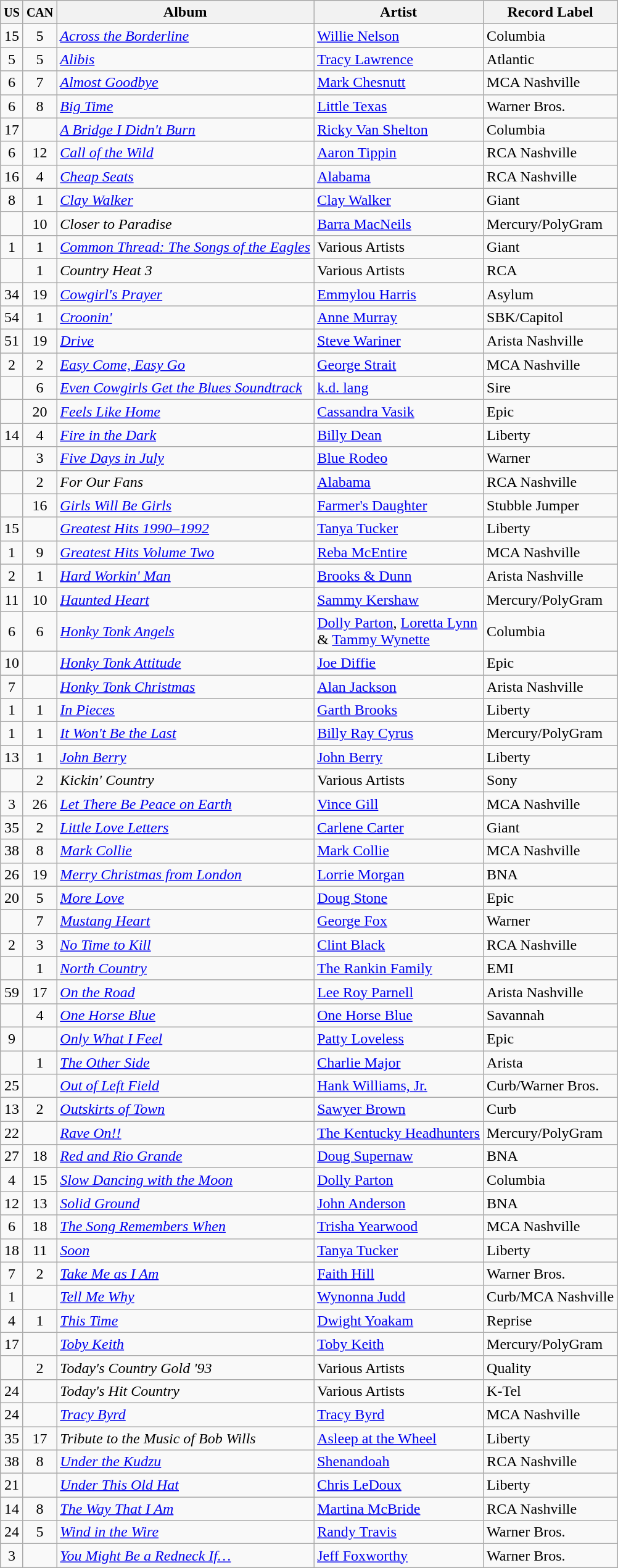<table class="wikitable sortable">
<tr>
<th><small>US</small></th>
<th><small>CAN</small></th>
<th>Album</th>
<th>Artist</th>
<th>Record Label</th>
</tr>
<tr>
<td align="center">15</td>
<td align="center">5</td>
<td><em><a href='#'>Across the Borderline</a></em></td>
<td><a href='#'>Willie Nelson</a></td>
<td>Columbia</td>
</tr>
<tr>
<td align="center">5</td>
<td align="center">5</td>
<td><em><a href='#'>Alibis</a></em></td>
<td><a href='#'>Tracy Lawrence</a></td>
<td>Atlantic</td>
</tr>
<tr>
<td align="center">6</td>
<td align="center">7</td>
<td><em><a href='#'>Almost Goodbye</a></em></td>
<td><a href='#'>Mark Chesnutt</a></td>
<td>MCA Nashville</td>
</tr>
<tr>
<td align="center">6</td>
<td align="center">8</td>
<td><em><a href='#'>Big Time</a></em></td>
<td><a href='#'>Little Texas</a></td>
<td>Warner Bros.</td>
</tr>
<tr>
<td align="center">17</td>
<td align="center"></td>
<td><em><a href='#'>A Bridge I Didn't Burn</a></em></td>
<td><a href='#'>Ricky Van Shelton</a></td>
<td>Columbia</td>
</tr>
<tr>
<td align="center">6</td>
<td align="center">12</td>
<td><em><a href='#'>Call of the Wild</a></em></td>
<td><a href='#'>Aaron Tippin</a></td>
<td>RCA Nashville</td>
</tr>
<tr>
<td align="center">16</td>
<td align="center">4</td>
<td><em><a href='#'>Cheap Seats</a></em></td>
<td><a href='#'>Alabama</a></td>
<td>RCA Nashville</td>
</tr>
<tr>
<td align="center">8</td>
<td align="center">1</td>
<td><em><a href='#'>Clay Walker</a></em></td>
<td><a href='#'>Clay Walker</a></td>
<td>Giant</td>
</tr>
<tr>
<td align="center"></td>
<td align="center">10</td>
<td><em>Closer to Paradise</em></td>
<td><a href='#'>Barra MacNeils</a></td>
<td>Mercury/PolyGram</td>
</tr>
<tr>
<td align="center">1</td>
<td align="center">1</td>
<td><em><a href='#'>Common Thread: The Songs of the Eagles</a></em></td>
<td>Various Artists</td>
<td>Giant</td>
</tr>
<tr>
<td align="center"></td>
<td align="center">1</td>
<td><em>Country Heat 3</em></td>
<td>Various Artists</td>
<td>RCA</td>
</tr>
<tr>
<td align="center">34</td>
<td align="center">19</td>
<td><em><a href='#'>Cowgirl's Prayer</a></em></td>
<td><a href='#'>Emmylou Harris</a></td>
<td>Asylum</td>
</tr>
<tr>
<td align="center">54</td>
<td align="center">1</td>
<td><em><a href='#'>Croonin'</a></em></td>
<td><a href='#'>Anne Murray</a></td>
<td>SBK/Capitol</td>
</tr>
<tr>
<td align="center">51</td>
<td align="center">19</td>
<td><em><a href='#'>Drive</a></em></td>
<td><a href='#'>Steve Wariner</a></td>
<td>Arista Nashville</td>
</tr>
<tr>
<td align="center">2</td>
<td align="center">2</td>
<td><em><a href='#'>Easy Come, Easy Go</a></em></td>
<td><a href='#'>George Strait</a></td>
<td>MCA Nashville</td>
</tr>
<tr>
<td align="center"></td>
<td align="center">6</td>
<td><em><a href='#'>Even Cowgirls Get the Blues Soundtrack</a></em></td>
<td><a href='#'>k.d. lang</a></td>
<td>Sire</td>
</tr>
<tr>
<td align="center"></td>
<td align="center">20</td>
<td><em><a href='#'>Feels Like Home</a></em></td>
<td><a href='#'>Cassandra Vasik</a></td>
<td>Epic</td>
</tr>
<tr>
<td align="center">14</td>
<td align="center">4</td>
<td><em><a href='#'>Fire in the Dark</a></em></td>
<td><a href='#'>Billy Dean</a></td>
<td>Liberty</td>
</tr>
<tr>
<td align="center"></td>
<td align="center">3</td>
<td><em><a href='#'>Five Days in July</a></em></td>
<td><a href='#'>Blue Rodeo</a></td>
<td>Warner</td>
</tr>
<tr>
<td align="center"></td>
<td align="center">2</td>
<td><em>For Our Fans</em></td>
<td><a href='#'>Alabama</a></td>
<td>RCA Nashville</td>
</tr>
<tr>
<td align="center"></td>
<td align="center">16</td>
<td><em><a href='#'>Girls Will Be Girls</a></em></td>
<td><a href='#'>Farmer's Daughter</a></td>
<td>Stubble Jumper</td>
</tr>
<tr>
<td align="center">15</td>
<td align="center"></td>
<td><em><a href='#'>Greatest Hits 1990–1992</a></em></td>
<td><a href='#'>Tanya Tucker</a></td>
<td>Liberty</td>
</tr>
<tr>
<td align="center">1</td>
<td align="center">9</td>
<td><em><a href='#'>Greatest Hits Volume Two</a></em></td>
<td><a href='#'>Reba McEntire</a></td>
<td>MCA Nashville</td>
</tr>
<tr>
<td align="center">2</td>
<td align="center">1</td>
<td><em><a href='#'>Hard Workin' Man</a></em></td>
<td><a href='#'>Brooks & Dunn</a></td>
<td>Arista Nashville</td>
</tr>
<tr>
<td align="center">11</td>
<td align="center">10</td>
<td><em><a href='#'>Haunted Heart</a></em></td>
<td><a href='#'>Sammy Kershaw</a></td>
<td>Mercury/PolyGram</td>
</tr>
<tr>
<td align="center">6</td>
<td align="center">6</td>
<td><em><a href='#'>Honky Tonk Angels</a></em></td>
<td><a href='#'>Dolly Parton</a>, <a href='#'>Loretta Lynn</a><br>& <a href='#'>Tammy Wynette</a></td>
<td>Columbia</td>
</tr>
<tr>
<td align="center">10</td>
<td align="center"></td>
<td><em><a href='#'>Honky Tonk Attitude</a></em></td>
<td><a href='#'>Joe Diffie</a></td>
<td>Epic</td>
</tr>
<tr>
<td align="center">7</td>
<td align="center"></td>
<td><em><a href='#'>Honky Tonk Christmas</a></em></td>
<td><a href='#'>Alan Jackson</a></td>
<td>Arista Nashville</td>
</tr>
<tr>
<td align="center">1</td>
<td align="center">1</td>
<td><em><a href='#'>In Pieces</a></em></td>
<td><a href='#'>Garth Brooks</a></td>
<td>Liberty</td>
</tr>
<tr>
<td align="center">1</td>
<td align="center">1</td>
<td><em><a href='#'>It Won't Be the Last</a></em></td>
<td><a href='#'>Billy Ray Cyrus</a></td>
<td>Mercury/PolyGram</td>
</tr>
<tr>
<td align="center">13</td>
<td align="center">1</td>
<td><em><a href='#'>John Berry</a></em></td>
<td><a href='#'>John Berry</a></td>
<td>Liberty</td>
</tr>
<tr>
<td align="center"></td>
<td align="center">2</td>
<td><em>Kickin' Country</em></td>
<td>Various Artists</td>
<td>Sony</td>
</tr>
<tr>
<td align="center">3</td>
<td align="center">26</td>
<td><em><a href='#'>Let There Be Peace on Earth</a></em></td>
<td><a href='#'>Vince Gill</a></td>
<td>MCA Nashville</td>
</tr>
<tr>
<td align="center">35</td>
<td align="center">2</td>
<td><em><a href='#'>Little Love Letters</a></em></td>
<td><a href='#'>Carlene Carter</a></td>
<td>Giant</td>
</tr>
<tr>
<td align="center">38</td>
<td align="center">8</td>
<td><em><a href='#'>Mark Collie</a></em></td>
<td><a href='#'>Mark Collie</a></td>
<td>MCA Nashville</td>
</tr>
<tr>
<td align="center">26</td>
<td align="center">19</td>
<td><em><a href='#'>Merry Christmas from London</a></em></td>
<td><a href='#'>Lorrie Morgan</a></td>
<td>BNA</td>
</tr>
<tr>
<td align="center">20</td>
<td align="center">5</td>
<td><em><a href='#'>More Love</a></em></td>
<td><a href='#'>Doug Stone</a></td>
<td>Epic</td>
</tr>
<tr>
<td align="center"></td>
<td align="center">7</td>
<td><em><a href='#'>Mustang Heart</a></em></td>
<td><a href='#'>George Fox</a></td>
<td>Warner</td>
</tr>
<tr>
<td align="center">2</td>
<td align="center">3</td>
<td><em><a href='#'>No Time to Kill</a></em></td>
<td><a href='#'>Clint Black</a></td>
<td>RCA Nashville</td>
</tr>
<tr>
<td align="center"></td>
<td align="center">1</td>
<td><em><a href='#'>North Country</a></em></td>
<td><a href='#'>The Rankin Family</a></td>
<td>EMI</td>
</tr>
<tr>
<td align="center">59</td>
<td align="center">17</td>
<td><em><a href='#'>On the Road</a></em></td>
<td><a href='#'>Lee Roy Parnell</a></td>
<td>Arista Nashville</td>
</tr>
<tr>
<td align="center"></td>
<td align="center">4</td>
<td><em><a href='#'>One Horse Blue</a></em></td>
<td><a href='#'>One Horse Blue</a></td>
<td>Savannah</td>
</tr>
<tr>
<td align="center">9</td>
<td align="center"></td>
<td><em><a href='#'>Only What I Feel</a></em></td>
<td><a href='#'>Patty Loveless</a></td>
<td>Epic</td>
</tr>
<tr>
<td align="center"></td>
<td align="center">1</td>
<td><em><a href='#'>The Other Side</a></em></td>
<td><a href='#'>Charlie Major</a></td>
<td>Arista</td>
</tr>
<tr>
<td align="center">25</td>
<td align="center"></td>
<td><em><a href='#'>Out of Left Field</a></em></td>
<td><a href='#'>Hank Williams, Jr.</a></td>
<td>Curb/Warner Bros.</td>
</tr>
<tr>
<td align="center">13</td>
<td align="center">2</td>
<td><em><a href='#'>Outskirts of Town</a></em></td>
<td><a href='#'>Sawyer Brown</a></td>
<td>Curb</td>
</tr>
<tr>
<td align="center">22</td>
<td align="center"></td>
<td><em><a href='#'>Rave On!!</a></em></td>
<td><a href='#'>The Kentucky Headhunters</a></td>
<td>Mercury/PolyGram</td>
</tr>
<tr>
<td align="center">27</td>
<td align="center">18</td>
<td><em><a href='#'>Red and Rio Grande</a></em></td>
<td><a href='#'>Doug Supernaw</a></td>
<td>BNA</td>
</tr>
<tr>
<td align="center">4</td>
<td align="center">15</td>
<td><em><a href='#'>Slow Dancing with the Moon</a></em></td>
<td><a href='#'>Dolly Parton</a></td>
<td>Columbia</td>
</tr>
<tr>
<td align="center">12</td>
<td align="center">13</td>
<td><em><a href='#'>Solid Ground</a></em></td>
<td><a href='#'>John Anderson</a></td>
<td>BNA</td>
</tr>
<tr>
<td align="center">6</td>
<td align="center">18</td>
<td><em><a href='#'>The Song Remembers When</a></em></td>
<td><a href='#'>Trisha Yearwood</a></td>
<td>MCA Nashville</td>
</tr>
<tr>
<td align="center">18</td>
<td align="center">11</td>
<td><em><a href='#'>Soon</a></em></td>
<td><a href='#'>Tanya Tucker</a></td>
<td>Liberty</td>
</tr>
<tr>
<td align="center">7</td>
<td align="center">2</td>
<td><em><a href='#'>Take Me as I Am</a></em></td>
<td><a href='#'>Faith Hill</a></td>
<td>Warner Bros.</td>
</tr>
<tr>
<td align="center">1</td>
<td align="center"></td>
<td><em><a href='#'>Tell Me Why</a></em></td>
<td><a href='#'>Wynonna Judd</a></td>
<td>Curb/MCA Nashville</td>
</tr>
<tr>
<td align="center">4</td>
<td align="center">1</td>
<td><em><a href='#'>This Time</a></em></td>
<td><a href='#'>Dwight Yoakam</a></td>
<td>Reprise</td>
</tr>
<tr>
<td align="center">17</td>
<td align="center"></td>
<td><em><a href='#'>Toby Keith</a></em></td>
<td><a href='#'>Toby Keith</a></td>
<td>Mercury/PolyGram</td>
</tr>
<tr>
<td align="center"></td>
<td align="center">2</td>
<td><em>Today's Country Gold '93</em></td>
<td>Various Artists</td>
<td>Quality</td>
</tr>
<tr>
<td align="center">24</td>
<td align="center"></td>
<td><em>Today's Hit Country</em></td>
<td>Various Artists</td>
<td>K-Tel</td>
</tr>
<tr>
<td align="center">24</td>
<td align="center"></td>
<td><em><a href='#'>Tracy Byrd</a></em></td>
<td><a href='#'>Tracy Byrd</a></td>
<td>MCA Nashville</td>
</tr>
<tr>
<td align="center">35</td>
<td align="center">17</td>
<td><em>Tribute to the Music of Bob Wills</em></td>
<td><a href='#'>Asleep at the Wheel</a></td>
<td>Liberty</td>
</tr>
<tr>
<td align="center">38</td>
<td align="center">8</td>
<td><em><a href='#'>Under the Kudzu</a></em></td>
<td><a href='#'>Shenandoah</a></td>
<td>RCA Nashville</td>
</tr>
<tr>
<td align="center">21</td>
<td align="center"></td>
<td><em><a href='#'>Under This Old Hat</a></em></td>
<td><a href='#'>Chris LeDoux</a></td>
<td>Liberty</td>
</tr>
<tr>
<td align="center">14</td>
<td align="center">8</td>
<td><em><a href='#'>The Way That I Am</a></em></td>
<td><a href='#'>Martina McBride</a></td>
<td>RCA Nashville</td>
</tr>
<tr>
<td align="center">24</td>
<td align="center">5</td>
<td><em><a href='#'>Wind in the Wire</a></em></td>
<td><a href='#'>Randy Travis</a></td>
<td>Warner Bros.</td>
</tr>
<tr>
<td align="center">3</td>
<td align="center"></td>
<td><em><a href='#'>You Might Be a Redneck If…</a></em></td>
<td><a href='#'>Jeff Foxworthy</a></td>
<td>Warner Bros.</td>
</tr>
</table>
